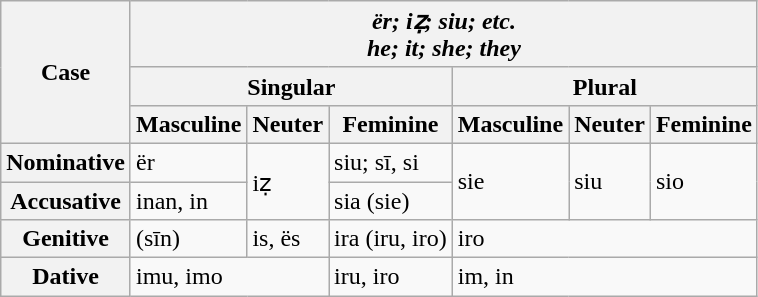<table class="wikitable">
<tr>
<th rowspan="3"><strong>Case</strong></th>
<th colspan="6"><strong><em>ër; iẓ; siu;<em> etc.<br> he; it; she; they<strong></th>
</tr>
<tr>
<th colspan="3"></strong>Singular<strong></th>
<th colspan="3"></strong>Plural<strong></th>
</tr>
<tr>
<th></strong>Masculine<strong></th>
<th></strong>Neuter<strong></th>
<th></strong>Feminine<strong></th>
<th></strong>Masculine<strong></th>
<th></strong>Neuter<strong></th>
<th></strong>Feminine<strong></th>
</tr>
<tr>
<th></strong>Nominative<strong></th>
<td>ër</td>
<td rowspan="2">iẓ</td>
<td>siu; sī, si</td>
<td rowspan="2">sie</td>
<td rowspan="2">siu</td>
<td rowspan="2">sio</td>
</tr>
<tr>
<th></strong>Accusative<strong></th>
<td>inan, in</td>
<td>sia (sie)</td>
</tr>
<tr>
<th></strong>Genitive<strong></th>
<td>(sīn)</td>
<td>is, ës</td>
<td>ira (iru, iro)</td>
<td colspan="3">iro</td>
</tr>
<tr>
<th></strong>Dative<strong></th>
<td colspan="2">imu, imo</td>
<td>iru, iro</td>
<td colspan="3">im, in</td>
</tr>
</table>
